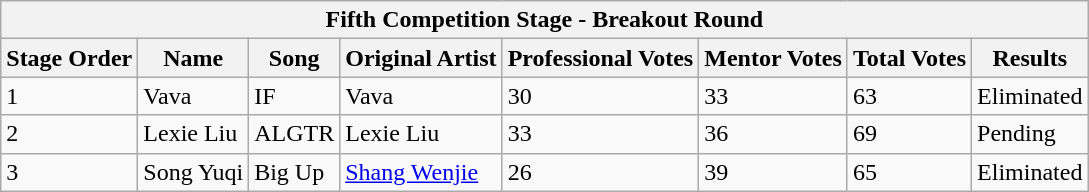<table class="wikitable sortable">
<tr>
<th colspan="8">Fifth Competition Stage - Breakout Round</th>
</tr>
<tr>
<th>Stage Order</th>
<th class="unsortable">Name</th>
<th class="unsortable">Song</th>
<th class="unsortable">Original Artist</th>
<th>Professional Votes</th>
<th>Mentor Votes</th>
<th>Total Votes</th>
<th class="unsortable">Results</th>
</tr>
<tr>
<td>1</td>
<td>Vava</td>
<td>IF</td>
<td>Vava</td>
<td>30</td>
<td>33</td>
<td>63</td>
<td>Eliminated</td>
</tr>
<tr>
<td>2</td>
<td>Lexie Liu</td>
<td>ALGTR</td>
<td>Lexie Liu</td>
<td>33</td>
<td>36</td>
<td>69</td>
<td>Pending</td>
</tr>
<tr>
<td>3</td>
<td>Song Yuqi</td>
<td>Big Up</td>
<td><a href='#'>Shang Wenjie</a></td>
<td>26</td>
<td>39</td>
<td>65</td>
<td>Eliminated</td>
</tr>
</table>
